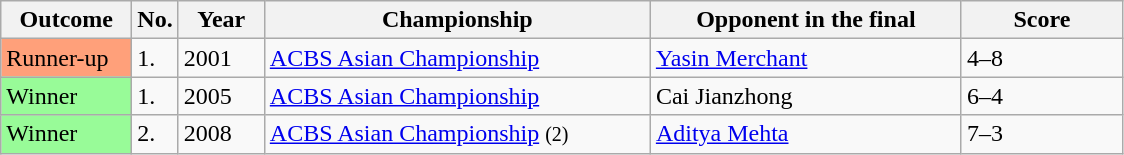<table class="sortable wikitable">
<tr>
<th width="80">Outcome</th>
<th width="20">No.</th>
<th width="50">Year</th>
<th style="width:250px;">Championship</th>
<th style="width:200px;">Opponent in the final</th>
<th style="width:100px;">Score</th>
</tr>
<tr>
<td style="background:#ffa07a;">Runner-up</td>
<td>1.</td>
<td>2001</td>
<td><a href='#'>ACBS Asian Championship</a></td>
<td> <a href='#'>Yasin Merchant</a></td>
<td>4–8</td>
</tr>
<tr>
<td style="background:#98fb98;">Winner</td>
<td>1.</td>
<td>2005</td>
<td><a href='#'>ACBS Asian Championship</a></td>
<td> Cai Jianzhong</td>
<td>6–4</td>
</tr>
<tr>
<td style="background:#98fb98;">Winner</td>
<td>2.</td>
<td>2008</td>
<td><a href='#'>ACBS Asian Championship</a> <small>(2)</small></td>
<td> <a href='#'>Aditya Mehta</a></td>
<td>7–3</td>
</tr>
</table>
